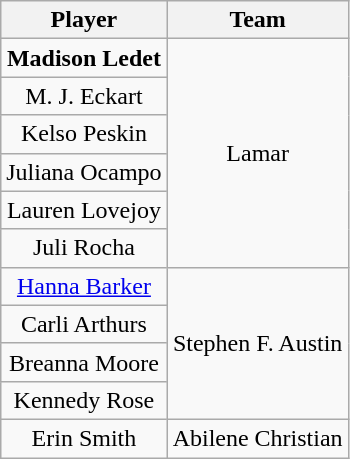<table class="wikitable" style="text-align: center;">
<tr>
<th>Player</th>
<th>Team</th>
</tr>
<tr>
<td><strong>Madison Ledet</strong></td>
<td rowspan=6>Lamar</td>
</tr>
<tr>
<td>M. J. Eckart</td>
</tr>
<tr>
<td>Kelso Peskin</td>
</tr>
<tr>
<td>Juliana Ocampo</td>
</tr>
<tr>
<td>Lauren Lovejoy</td>
</tr>
<tr>
<td>Juli Rocha</td>
</tr>
<tr>
<td><a href='#'>Hanna Barker</a></td>
<td rowspan=4>Stephen F. Austin</td>
</tr>
<tr>
<td>Carli Arthurs</td>
</tr>
<tr>
<td>Breanna Moore</td>
</tr>
<tr>
<td>Kennedy Rose</td>
</tr>
<tr>
<td>Erin Smith</td>
<td rowspan=1>Abilene Christian</td>
</tr>
</table>
